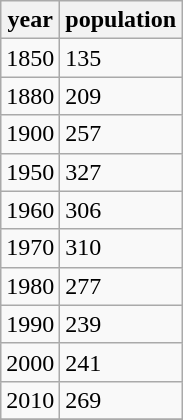<table class="wikitable">
<tr>
<th>year</th>
<th>population</th>
</tr>
<tr>
<td>1850</td>
<td>135</td>
</tr>
<tr>
<td>1880</td>
<td>209</td>
</tr>
<tr>
<td>1900</td>
<td>257</td>
</tr>
<tr>
<td>1950</td>
<td>327</td>
</tr>
<tr>
<td>1960</td>
<td>306</td>
</tr>
<tr>
<td>1970</td>
<td>310</td>
</tr>
<tr>
<td>1980</td>
<td>277</td>
</tr>
<tr>
<td>1990</td>
<td>239</td>
</tr>
<tr>
<td>2000</td>
<td>241</td>
</tr>
<tr>
<td>2010</td>
<td>269</td>
</tr>
<tr>
</tr>
</table>
